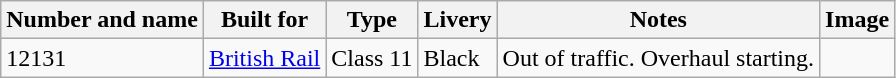<table class="wikitable">
<tr>
<th>Number and name</th>
<th>Built for</th>
<th>Type</th>
<th>Livery</th>
<th>Notes</th>
<th>Image</th>
</tr>
<tr>
<td>12131</td>
<td><a href='#'>British Rail</a></td>
<td>Class 11</td>
<td>Black</td>
<td>Out of traffic. Overhaul starting.</td>
<td></td>
</tr>
</table>
